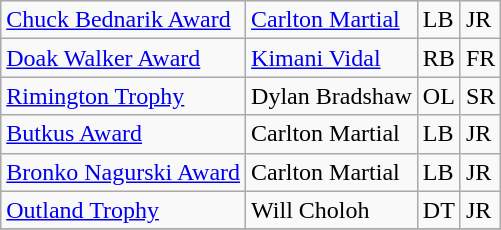<table class="wikitable">
<tr>
<td><a href='#'>Chuck Bednarik Award</a></td>
<td><a href='#'>Carlton Martial</a></td>
<td>LB</td>
<td>JR</td>
</tr>
<tr>
<td><a href='#'>Doak Walker Award</a></td>
<td><a href='#'>Kimani Vidal</a></td>
<td>RB</td>
<td>FR</td>
</tr>
<tr>
<td><a href='#'>Rimington Trophy</a></td>
<td>Dylan Bradshaw</td>
<td>OL</td>
<td>SR</td>
</tr>
<tr>
<td><a href='#'>Butkus Award</a></td>
<td>Carlton Martial</td>
<td>LB</td>
<td>JR</td>
</tr>
<tr>
<td><a href='#'>Bronko Nagurski Award</a></td>
<td>Carlton Martial</td>
<td>LB</td>
<td>JR</td>
</tr>
<tr>
<td><a href='#'>Outland Trophy</a></td>
<td>Will Choloh</td>
<td>DT</td>
<td>JR</td>
</tr>
<tr>
</tr>
</table>
